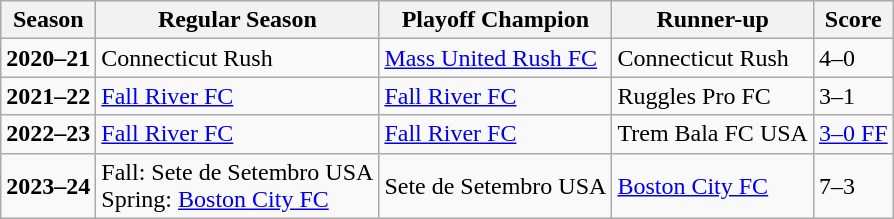<table class="wikitable">
<tr>
<th rowspan="1">Season</th>
<th rowspan="1">Regular Season</th>
<th rowspan="1">Playoff Champion</th>
<th rowspan="1">Runner-up</th>
<th rowspan="1">Score</th>
</tr>
<tr>
<td><strong>2020–21</strong></td>
<td>Connecticut Rush</td>
<td><a href='#'>Mass United Rush FC</a></td>
<td>Connecticut Rush</td>
<td>4–0</td>
</tr>
<tr>
<td><strong>2021–22</strong></td>
<td><a href='#'>Fall River FC</a></td>
<td><a href='#'>Fall River FC</a></td>
<td>Ruggles Pro FC</td>
<td>3–1</td>
</tr>
<tr>
<td><strong>2022–23</strong></td>
<td><a href='#'>Fall River FC</a></td>
<td><a href='#'>Fall River FC</a></td>
<td>Trem Bala FC USA</td>
<td><a href='#'>3–0 FF</a></td>
</tr>
<tr>
<td><strong>2023–24</strong></td>
<td>Fall: Sete de Setembro USA<br>Spring: <a href='#'>Boston City FC</a></td>
<td>Sete de Setembro USA</td>
<td><a href='#'>Boston City FC</a></td>
<td>7–3</td>
</tr>
</table>
